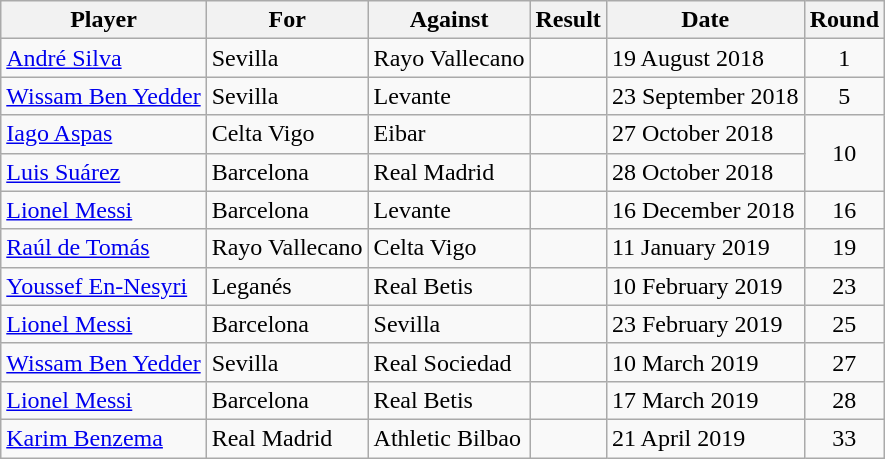<table class="wikitable sortable">
<tr>
<th>Player</th>
<th>For</th>
<th>Against</th>
<th>Result</th>
<th>Date</th>
<th>Round</th>
</tr>
<tr>
<td data-sort-value="Ben yedder"> <a href='#'>André Silva</a></td>
<td>Sevilla</td>
<td>Rayo Vallecano</td>
<td align=center></td>
<td>19 August 2018</td>
<td align=center>1</td>
</tr>
<tr>
<td data-sort-value="Silva andre"> <a href='#'>Wissam Ben Yedder</a></td>
<td>Sevilla</td>
<td>Levante</td>
<td align=center></td>
<td>23 September 2018</td>
<td align=center>5</td>
</tr>
<tr>
<td data-sort-value="Aspas, Iago"> <a href='#'>Iago Aspas</a></td>
<td>Celta Vigo</td>
<td>Eibar</td>
<td align=center></td>
<td>27 October 2018</td>
<td rowspan="2" align=center>10</td>
</tr>
<tr>
<td data-sort-value="Suarez, Luis"> <a href='#'>Luis Suárez</a></td>
<td>Barcelona</td>
<td>Real Madrid</td>
<td align=center></td>
<td>28 October 2018</td>
</tr>
<tr>
<td data-sort-value="Messi, Lionel"> <a href='#'>Lionel Messi</a></td>
<td>Barcelona</td>
<td>Levante</td>
<td align=center></td>
<td>16 December 2018</td>
<td align=center>16</td>
</tr>
<tr>
<td data-sort-value="De Tomas, Raul"> <a href='#'>Raúl de Tomás</a></td>
<td>Rayo Vallecano</td>
<td>Celta Vigo</td>
<td align=center></td>
<td>11 January 2019</td>
<td align=center>19</td>
</tr>
<tr>
<td data-sort-value="En Nesyri, Youssef"> <a href='#'>Youssef En-Nesyri</a></td>
<td>Leganés</td>
<td>Real Betis</td>
<td align=center></td>
<td>10 February 2019</td>
<td align=center>23</td>
</tr>
<tr>
<td data-sort-value="Messi, Lionel"> <a href='#'>Lionel Messi</a></td>
<td>Barcelona</td>
<td>Sevilla</td>
<td align=center></td>
<td>23 February 2019</td>
<td align=center>25</td>
</tr>
<tr>
<td data-sort-value="Ben Yedder, Wissam"> <a href='#'>Wissam Ben Yedder</a></td>
<td>Sevilla</td>
<td>Real Sociedad</td>
<td align=center></td>
<td>10 March 2019</td>
<td align=center>27</td>
</tr>
<tr>
<td data-sort-value="Messi, Lionel"> <a href='#'>Lionel Messi</a></td>
<td>Barcelona</td>
<td>Real Betis</td>
<td align=center></td>
<td>17 March 2019</td>
<td align=center>28</td>
</tr>
<tr>
<td data-sort-value="Benzema, Karim"> <a href='#'>Karim Benzema</a></td>
<td>Real Madrid</td>
<td>Athletic Bilbao</td>
<td align=center></td>
<td>21 April 2019</td>
<td align=center>33</td>
</tr>
</table>
